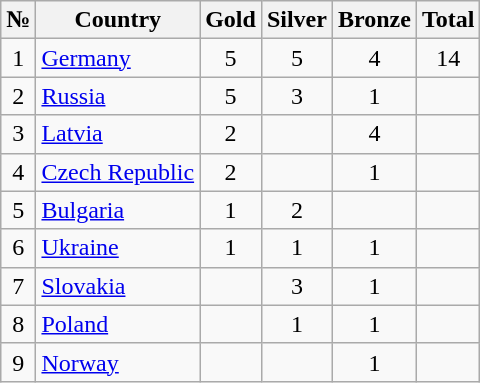<table class="wikitable sortable" style="text-align: center;">
<tr>
<th>№</th>
<th>Country</th>
<th>Gold</th>
<th>Silver</th>
<th>Bronze</th>
<th>Total</th>
</tr>
<tr>
<td>1</td>
<td align="left"> <a href='#'>Germany</a></td>
<td>5</td>
<td>5</td>
<td>4</td>
<td>14</td>
</tr>
<tr>
<td>2</td>
<td align="left"> <a href='#'>Russia</a></td>
<td>5</td>
<td>3</td>
<td>1</td>
<td></td>
</tr>
<tr>
<td>3</td>
<td align="left"> <a href='#'>Latvia</a></td>
<td>2</td>
<td></td>
<td>4</td>
<td></td>
</tr>
<tr>
<td>4</td>
<td align="left"> <a href='#'>Czech Republic</a></td>
<td>2</td>
<td></td>
<td>1</td>
<td></td>
</tr>
<tr>
<td>5</td>
<td align="left"> <a href='#'>Bulgaria</a></td>
<td>1</td>
<td>2</td>
<td></td>
<td></td>
</tr>
<tr>
<td>6</td>
<td align="left"> <a href='#'>Ukraine</a></td>
<td>1</td>
<td>1</td>
<td>1</td>
<td></td>
</tr>
<tr>
<td>7</td>
<td align="left"> <a href='#'>Slovakia</a></td>
<td></td>
<td>3</td>
<td>1</td>
<td></td>
</tr>
<tr>
<td>8</td>
<td align="left"> <a href='#'>Poland</a></td>
<td></td>
<td>1</td>
<td>1</td>
<td></td>
</tr>
<tr>
<td>9</td>
<td align="left"> <a href='#'>Norway</a></td>
<td></td>
<td></td>
<td>1</td>
<td></td>
</tr>
</table>
